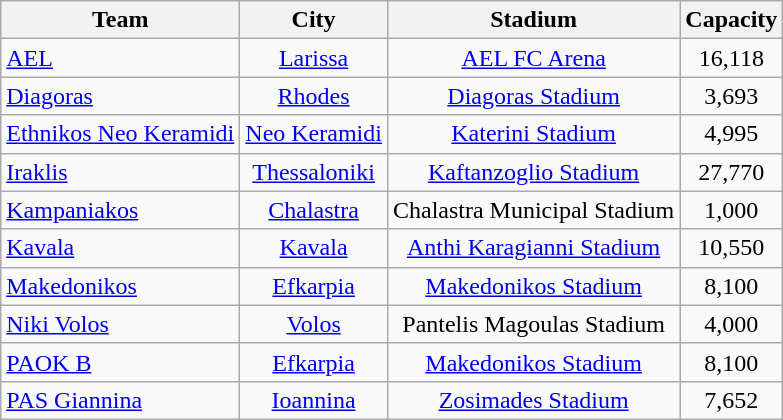<table class="wikitable sortable" style="text-align:center;">
<tr>
<th>Team</th>
<th>City</th>
<th>Stadium</th>
<th>Capacity</th>
</tr>
<tr>
<td style="text-align:left;"><a href='#'>AEL</a></td>
<td><a href='#'>Larissa</a></td>
<td><a href='#'>AEL FC Arena</a></td>
<td align="center">16,118</td>
</tr>
<tr>
<td style="text-align:left;"><a href='#'>Diagoras</a></td>
<td><a href='#'>Rhodes</a></td>
<td><a href='#'>Diagoras Stadium</a></td>
<td align="center">3,693</td>
</tr>
<tr>
<td style="text-align:left;"><a href='#'>Ethnikos Neo Keramidi</a></td>
<td><a href='#'>Neo Keramidi</a></td>
<td><a href='#'>Katerini Stadium</a></td>
<td align="center">4,995</td>
</tr>
<tr>
<td style="text-align:left;"><a href='#'>Iraklis</a></td>
<td><a href='#'>Thessaloniki</a></td>
<td><a href='#'>Kaftanzoglio Stadium</a></td>
<td align="center">27,770</td>
</tr>
<tr>
<td style="text-align:left;"><a href='#'>Kampaniakos</a></td>
<td><a href='#'>Chalastra</a></td>
<td>Chalastra Municipal Stadium</td>
<td style="text-align:center;">1,000</td>
</tr>
<tr>
<td style="text-align:left;"><a href='#'>Kavala</a></td>
<td><a href='#'>Kavala</a></td>
<td><a href='#'>Anthi Karagianni Stadium</a></td>
<td align="center">10,550</td>
</tr>
<tr>
<td style="text-align:left;"><a href='#'>Makedonikos</a></td>
<td><a href='#'>Efkarpia</a></td>
<td><a href='#'>Makedonikos Stadium</a></td>
<td align="center">8,100</td>
</tr>
<tr>
<td style="text-align:left;"><a href='#'>Niki Volos</a></td>
<td><a href='#'>Volos</a></td>
<td>Pantelis Magoulas Stadium</td>
<td align="center">4,000</td>
</tr>
<tr>
<td style="text-align:left;"><a href='#'>PAOK B</a></td>
<td><a href='#'>Efkarpia</a></td>
<td><a href='#'>Makedonikos Stadium</a></td>
<td align="center">8,100</td>
</tr>
<tr>
<td style="text-align:left;"><a href='#'>PAS Giannina</a></td>
<td><a href='#'>Ioannina</a></td>
<td><a href='#'>Zosimades Stadium</a></td>
<td align="center">7,652</td>
</tr>
</table>
